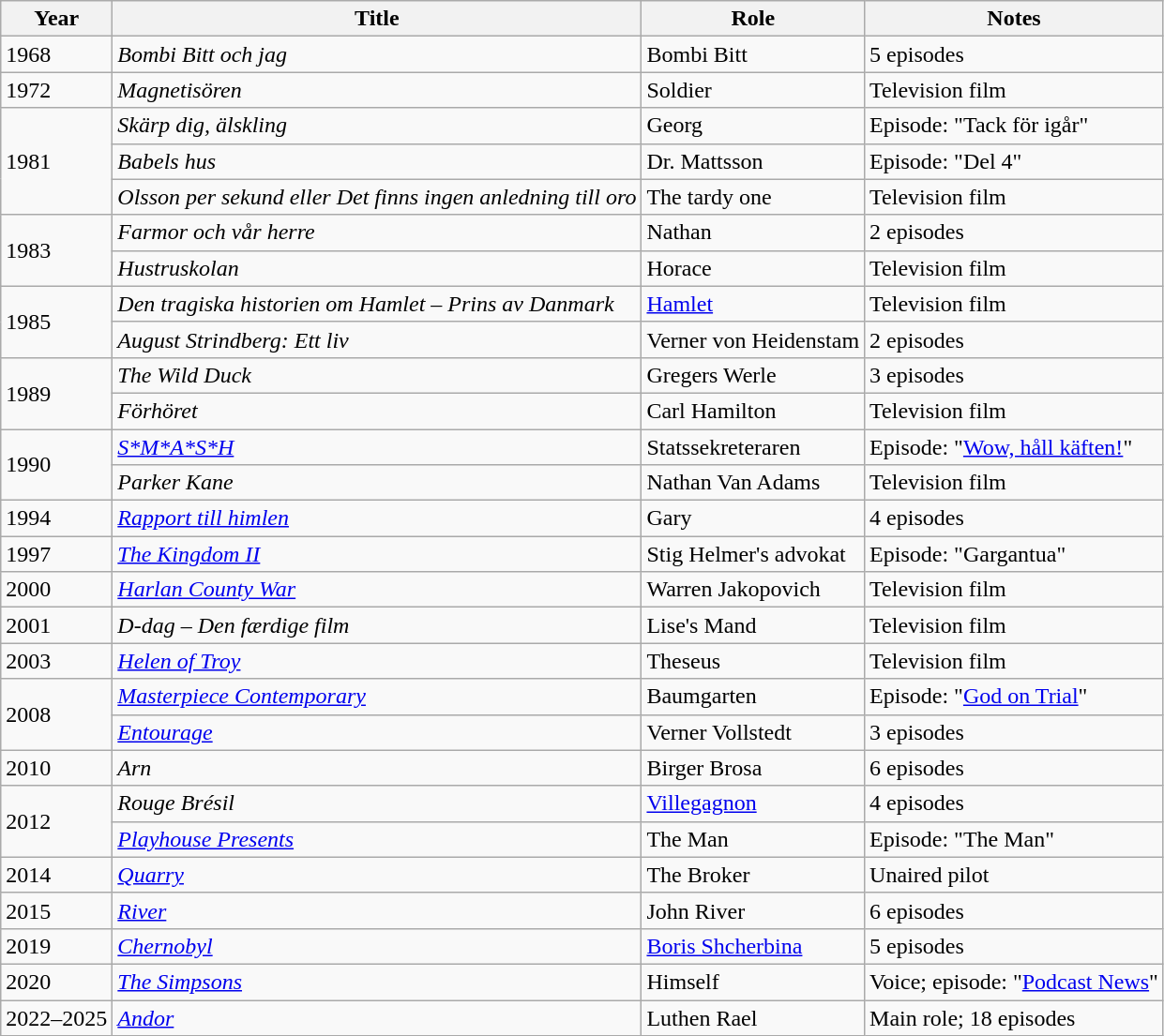<table class="wikitable sortable">
<tr>
<th>Year</th>
<th>Title</th>
<th>Role</th>
<th class=unsortable>Notes</th>
</tr>
<tr>
<td>1968</td>
<td><em>Bombi Bitt och jag</em></td>
<td>Bombi Bitt</td>
<td>5 episodes</td>
</tr>
<tr>
<td>1972</td>
<td><em>Magnetisören</em></td>
<td>Soldier</td>
<td>Television film</td>
</tr>
<tr>
<td rowspan="3">1981</td>
<td><em>Skärp dig, älskling</em></td>
<td>Georg</td>
<td>Episode: "Tack för igår"</td>
</tr>
<tr>
<td><em>Babels hus</em></td>
<td>Dr. Mattsson</td>
<td>Episode: "Del 4"</td>
</tr>
<tr>
<td><em>Olsson per sekund eller Det finns ingen anledning till oro</em></td>
<td>The tardy one</td>
<td>Television film</td>
</tr>
<tr>
<td rowspan="2">1983</td>
<td><em>Farmor och vår herre</em></td>
<td>Nathan</td>
<td>2 episodes</td>
</tr>
<tr>
<td><em>Hustruskolan</em></td>
<td>Horace</td>
<td>Television film</td>
</tr>
<tr>
<td rowspan="2">1985</td>
<td><em>Den tragiska historien om Hamlet – Prins av Danmark</em></td>
<td><a href='#'>Hamlet</a></td>
<td>Television film</td>
</tr>
<tr>
<td><em>August Strindberg: Ett liv</em></td>
<td>Verner von Heidenstam</td>
<td>2 episodes</td>
</tr>
<tr>
<td rowspan="2">1989</td>
<td><em>The Wild Duck</em></td>
<td>Gregers Werle</td>
<td>3 episodes</td>
</tr>
<tr>
<td><em>Förhöret</em></td>
<td>Carl Hamilton</td>
<td>Television film</td>
</tr>
<tr>
<td rowspan="2">1990</td>
<td><em><a href='#'>S*M*A*S*H</a></em></td>
<td>Statssekreteraren</td>
<td>Episode: "<a href='#'>Wow, håll käften!</a>"</td>
</tr>
<tr>
<td><em>Parker Kane</em></td>
<td>Nathan Van Adams</td>
<td>Television film</td>
</tr>
<tr>
<td>1994</td>
<td><em><a href='#'>Rapport till himlen</a></em></td>
<td>Gary</td>
<td>4 episodes</td>
</tr>
<tr>
<td>1997</td>
<td><em><a href='#'>The Kingdom II</a></em></td>
<td>Stig Helmer's advokat</td>
<td>Episode: "Gargantua"</td>
</tr>
<tr>
<td>2000</td>
<td><em><a href='#'>Harlan County War</a></em></td>
<td>Warren Jakopovich</td>
<td>Television film</td>
</tr>
<tr>
<td>2001</td>
<td><em>D-dag – Den færdige film</em></td>
<td>Lise's Mand</td>
<td>Television film</td>
</tr>
<tr>
<td>2003</td>
<td><em><a href='#'>Helen of Troy</a></em></td>
<td>Theseus</td>
<td>Television film</td>
</tr>
<tr>
<td rowspan="2">2008</td>
<td><em><a href='#'>Masterpiece Contemporary</a></em></td>
<td>Baumgarten</td>
<td>Episode: "<a href='#'>God on Trial</a>"</td>
</tr>
<tr>
<td><em><a href='#'>Entourage</a></em></td>
<td>Verner Vollstedt</td>
<td>3 episodes</td>
</tr>
<tr>
<td>2010</td>
<td><em>Arn</em></td>
<td>Birger Brosa</td>
<td>6 episodes</td>
</tr>
<tr>
<td rowspan="2">2012</td>
<td><em>Rouge Brésil</em></td>
<td><a href='#'>Villegagnon</a></td>
<td>4 episodes</td>
</tr>
<tr>
<td><em><a href='#'>Playhouse Presents</a></em></td>
<td>The Man</td>
<td>Episode: "The Man"</td>
</tr>
<tr>
<td>2014</td>
<td><em><a href='#'>Quarry</a></em></td>
<td>The Broker</td>
<td>Unaired pilot</td>
</tr>
<tr>
<td>2015</td>
<td><em><a href='#'>River</a></em></td>
<td>John River</td>
<td>6 episodes</td>
</tr>
<tr>
<td>2019</td>
<td><em><a href='#'>Chernobyl</a></em></td>
<td><a href='#'>Boris Shcherbina</a></td>
<td>5 episodes</td>
</tr>
<tr>
<td>2020</td>
<td><em><a href='#'>The Simpsons</a></em></td>
<td>Himself</td>
<td>Voice; episode: "<a href='#'>Podcast News</a>"</td>
</tr>
<tr>
<td>2022–2025</td>
<td><em><a href='#'>Andor</a></em></td>
<td>Luthen Rael</td>
<td>Main role; 18 episodes</td>
</tr>
</table>
